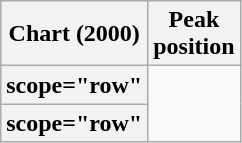<table class="wikitable sortable plainrowheaders">
<tr>
<th scope="col">Chart (2000)</th>
<th scope="col">Peak<br>position</th>
</tr>
<tr>
<th>scope="row" </th>
</tr>
<tr>
<th>scope="row" </th>
</tr>
</table>
